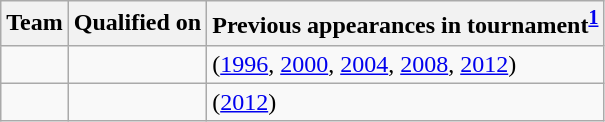<table class="wikitable sortable" style="text-align: left;">
<tr>
<th>Team</th>
<th>Qualified on</th>
<th>Previous appearances in tournament<sup><strong><a href='#'>1</a></strong></sup></th>
</tr>
<tr>
<td></td>
<td></td>
<td> (<a href='#'>1996</a>, <a href='#'>2000</a>, <a href='#'>2004</a>, <a href='#'>2008</a>, <a href='#'>2012</a>)</td>
</tr>
<tr>
<td></td>
<td></td>
<td> (<a href='#'>2012</a>)</td>
</tr>
</table>
